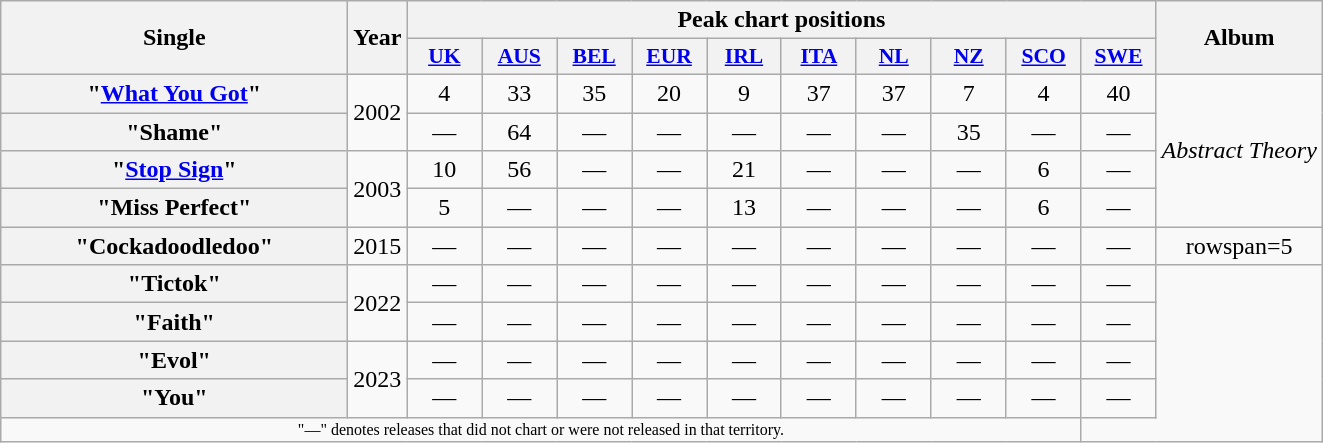<table class="wikitable plainrowheaders" style="text-align:center;">
<tr>
<th scope="colw" rowspan="2" style="width:14em;">Single</th>
<th scope="col" rowspan="2">Year</th>
<th scope="col" colspan="10">Peak chart positions</th>
<th scope="col" rowspan="2">Album</th>
</tr>
<tr>
<th scope="col" style="width:3em;font-size:90%;"><a href='#'>UK</a><br></th>
<th scope="col" style="width:3em;font-size:90%;"><a href='#'>AUS</a><br></th>
<th scope="col" style="width:3em;font-size:90%;"><a href='#'>BEL</a><br></th>
<th scope="col" style="width:3em;font-size:90%;"><a href='#'>EUR</a><br></th>
<th scope="col" style="width:3em;font-size:90%;"><a href='#'>IRL</a><br></th>
<th scope="col" style="width:3em;font-size:90%;"><a href='#'>ITA</a><br></th>
<th scope="col" style="width:3em;font-size:90%;"><a href='#'>NL</a><br></th>
<th scope="col" style="width:3em;font-size:90%;"><a href='#'>NZ</a><br></th>
<th scope="col" style="width:3em;font-size:90%;"><a href='#'>SCO</a><br></th>
<th scope="col" style="width:3em;font-size:90%;"><a href='#'>SWE</a><br></th>
</tr>
<tr>
<th scope="row">"<a href='#'>What You Got</a>"</th>
<td rowspan="2">2002</td>
<td>4</td>
<td>33</td>
<td>35</td>
<td>20</td>
<td>9</td>
<td>37</td>
<td>37</td>
<td>7</td>
<td>4</td>
<td>40</td>
<td rowspan="4"><em>Abstract Theory</em></td>
</tr>
<tr>
<th scope="row">"Shame"</th>
<td>—</td>
<td>64</td>
<td>—</td>
<td>—</td>
<td>—</td>
<td>—</td>
<td>—</td>
<td>35</td>
<td>—</td>
<td>—</td>
</tr>
<tr>
<th scope="row">"<a href='#'>Stop Sign</a>"</th>
<td rowspan="2">2003</td>
<td>10</td>
<td>56</td>
<td>—</td>
<td>—</td>
<td>21</td>
<td>—</td>
<td>—</td>
<td>—</td>
<td>6</td>
<td>—</td>
</tr>
<tr>
<th scope="row">"Miss Perfect"<br></th>
<td>5</td>
<td>—</td>
<td>—</td>
<td>—</td>
<td>13</td>
<td>—</td>
<td>—</td>
<td>—</td>
<td>6</td>
<td>—</td>
</tr>
<tr>
<th scope="row">"Cockadoodledoo"<br></th>
<td>2015</td>
<td>—</td>
<td>—</td>
<td>—</td>
<td>—</td>
<td>—</td>
<td>—</td>
<td>—</td>
<td>—</td>
<td>—</td>
<td>—</td>
<td>rowspan=5 </td>
</tr>
<tr>
<th scope="row">"Tictok"</th>
<td rowspan="2">2022</td>
<td>—</td>
<td>—</td>
<td>—</td>
<td>—</td>
<td>—</td>
<td>—</td>
<td>—</td>
<td>—</td>
<td>—</td>
<td>—</td>
</tr>
<tr>
<th scope="row">"Faith"</th>
<td>—</td>
<td>—</td>
<td>—</td>
<td>—</td>
<td>—</td>
<td>—</td>
<td>—</td>
<td>—</td>
<td>—</td>
<td>—</td>
</tr>
<tr>
<th scope="row">"Evol"</th>
<td rowspan="2">2023</td>
<td>—</td>
<td>—</td>
<td>—</td>
<td>—</td>
<td>—</td>
<td>—</td>
<td>—</td>
<td>—</td>
<td>—</td>
<td>—</td>
</tr>
<tr>
<th scope="row">"You"</th>
<td>—</td>
<td>—</td>
<td>—</td>
<td>—</td>
<td>—</td>
<td>—</td>
<td>—</td>
<td>—</td>
<td>—</td>
<td>—</td>
</tr>
<tr>
<td colspan="11" style="font-size:8pt;">"—" denotes releases that did not chart or were not released in that territory.</td>
</tr>
</table>
